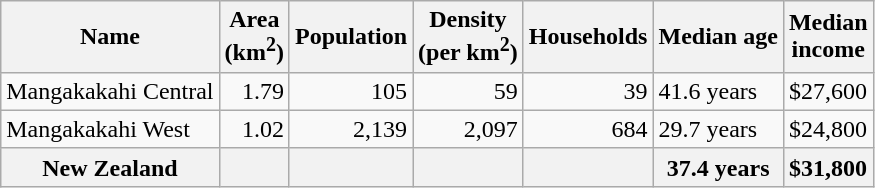<table class="wikitable">
<tr>
<th>Name</th>
<th>Area<br>(km<sup>2</sup>)</th>
<th>Population</th>
<th>Density<br>(per km<sup>2</sup>)</th>
<th>Households</th>
<th>Median age</th>
<th>Median<br>income</th>
</tr>
<tr>
<td>Mangakakahi Central</td>
<td style="text-align:right;">1.79</td>
<td style="text-align:right;">105</td>
<td style="text-align:right;">59</td>
<td style="text-align:right;">39</td>
<td>41.6 years</td>
<td>$27,600</td>
</tr>
<tr>
<td>Mangakakahi West</td>
<td style="text-align:right;">1.02</td>
<td style="text-align:right;">2,139</td>
<td style="text-align:right;">2,097</td>
<td style="text-align:right;">684</td>
<td>29.7 years</td>
<td>$24,800</td>
</tr>
<tr>
<th>New Zealand</th>
<th></th>
<th></th>
<th></th>
<th></th>
<th>37.4 years</th>
<th style="text-align:left;">$31,800</th>
</tr>
</table>
